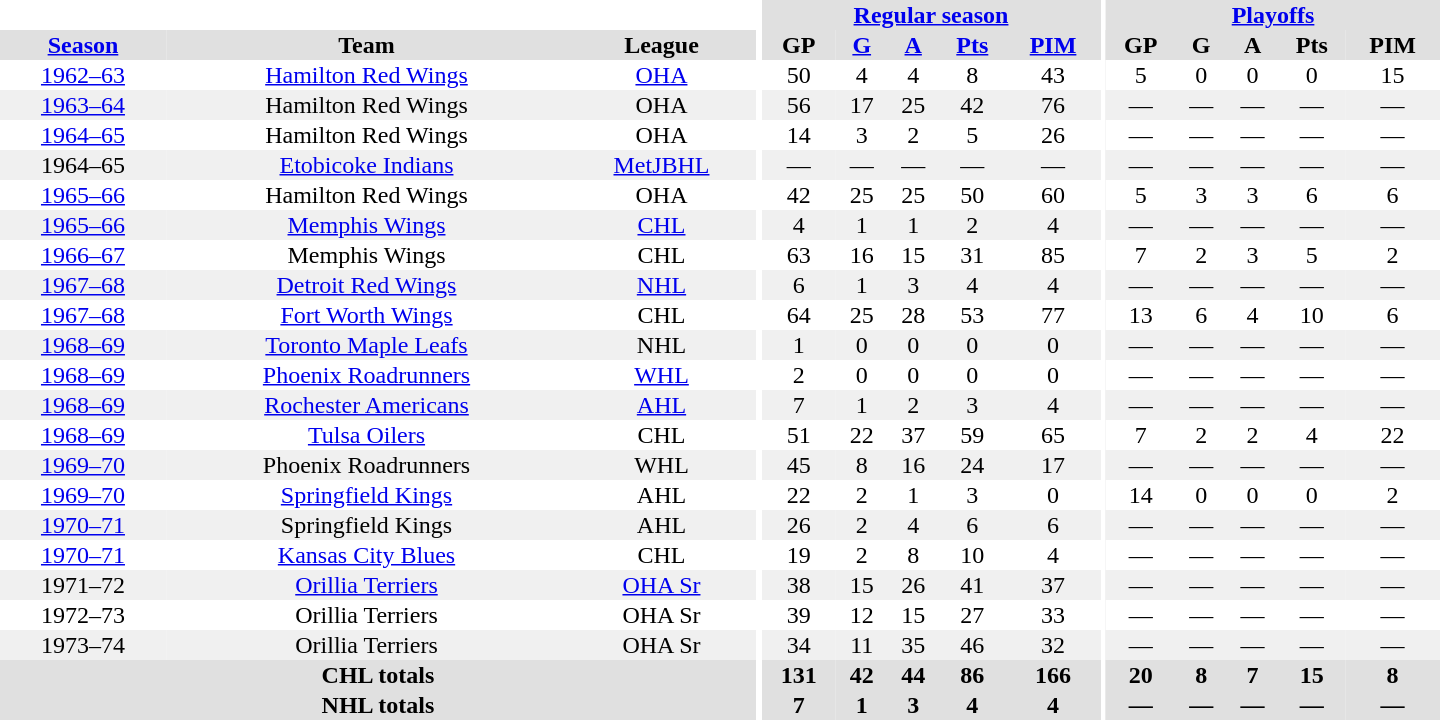<table border="0" cellpadding="1" cellspacing="0" style="text-align:center; width:60em">
<tr bgcolor="#e0e0e0">
<th colspan="3" bgcolor="#ffffff"></th>
<th rowspan="100" bgcolor="#ffffff"></th>
<th colspan="5"><a href='#'>Regular season</a></th>
<th rowspan="100" bgcolor="#ffffff"></th>
<th colspan="5"><a href='#'>Playoffs</a></th>
</tr>
<tr bgcolor="#e0e0e0">
<th><a href='#'>Season</a></th>
<th>Team</th>
<th>League</th>
<th>GP</th>
<th><a href='#'>G</a></th>
<th><a href='#'>A</a></th>
<th><a href='#'>Pts</a></th>
<th><a href='#'>PIM</a></th>
<th>GP</th>
<th>G</th>
<th>A</th>
<th>Pts</th>
<th>PIM</th>
</tr>
<tr>
<td><a href='#'>1962–63</a></td>
<td><a href='#'>Hamilton Red Wings</a></td>
<td><a href='#'>OHA</a></td>
<td>50</td>
<td>4</td>
<td>4</td>
<td>8</td>
<td>43</td>
<td>5</td>
<td>0</td>
<td>0</td>
<td>0</td>
<td>15</td>
</tr>
<tr bgcolor="#f0f0f0">
<td><a href='#'>1963–64</a></td>
<td>Hamilton Red Wings</td>
<td>OHA</td>
<td>56</td>
<td>17</td>
<td>25</td>
<td>42</td>
<td>76</td>
<td>—</td>
<td>—</td>
<td>—</td>
<td>—</td>
<td>—</td>
</tr>
<tr>
<td><a href='#'>1964–65</a></td>
<td>Hamilton Red Wings</td>
<td>OHA</td>
<td>14</td>
<td>3</td>
<td>2</td>
<td>5</td>
<td>26</td>
<td>—</td>
<td>—</td>
<td>—</td>
<td>—</td>
<td>—</td>
</tr>
<tr bgcolor="#f0f0f0">
<td>1964–65</td>
<td><a href='#'>Etobicoke Indians</a></td>
<td><a href='#'>MetJBHL</a></td>
<td>—</td>
<td>—</td>
<td>—</td>
<td>—</td>
<td>—</td>
<td>—</td>
<td>—</td>
<td>—</td>
<td>—</td>
<td>—</td>
</tr>
<tr>
<td><a href='#'>1965–66</a></td>
<td>Hamilton Red Wings</td>
<td>OHA</td>
<td>42</td>
<td>25</td>
<td>25</td>
<td>50</td>
<td>60</td>
<td>5</td>
<td>3</td>
<td>3</td>
<td>6</td>
<td>6</td>
</tr>
<tr bgcolor="#f0f0f0">
<td><a href='#'>1965–66</a></td>
<td><a href='#'>Memphis Wings</a></td>
<td><a href='#'>CHL</a></td>
<td>4</td>
<td>1</td>
<td>1</td>
<td>2</td>
<td>4</td>
<td>—</td>
<td>—</td>
<td>—</td>
<td>—</td>
<td>—</td>
</tr>
<tr>
<td><a href='#'>1966–67</a></td>
<td>Memphis Wings</td>
<td>CHL</td>
<td>63</td>
<td>16</td>
<td>15</td>
<td>31</td>
<td>85</td>
<td>7</td>
<td>2</td>
<td>3</td>
<td>5</td>
<td>2</td>
</tr>
<tr bgcolor="#f0f0f0">
<td><a href='#'>1967–68</a></td>
<td><a href='#'>Detroit Red Wings</a></td>
<td><a href='#'>NHL</a></td>
<td>6</td>
<td>1</td>
<td>3</td>
<td>4</td>
<td>4</td>
<td>—</td>
<td>—</td>
<td>—</td>
<td>—</td>
<td>—</td>
</tr>
<tr>
<td><a href='#'>1967–68</a></td>
<td><a href='#'>Fort Worth Wings</a></td>
<td>CHL</td>
<td>64</td>
<td>25</td>
<td>28</td>
<td>53</td>
<td>77</td>
<td>13</td>
<td>6</td>
<td>4</td>
<td>10</td>
<td>6</td>
</tr>
<tr bgcolor="#f0f0f0">
<td><a href='#'>1968–69</a></td>
<td><a href='#'>Toronto Maple Leafs</a></td>
<td>NHL</td>
<td>1</td>
<td>0</td>
<td>0</td>
<td>0</td>
<td>0</td>
<td>—</td>
<td>—</td>
<td>—</td>
<td>—</td>
<td>—</td>
</tr>
<tr>
<td><a href='#'>1968–69</a></td>
<td><a href='#'>Phoenix Roadrunners</a></td>
<td><a href='#'>WHL</a></td>
<td>2</td>
<td>0</td>
<td>0</td>
<td>0</td>
<td>0</td>
<td>—</td>
<td>—</td>
<td>—</td>
<td>—</td>
<td>—</td>
</tr>
<tr bgcolor="#f0f0f0">
<td><a href='#'>1968–69</a></td>
<td><a href='#'>Rochester Americans</a></td>
<td><a href='#'>AHL</a></td>
<td>7</td>
<td>1</td>
<td>2</td>
<td>3</td>
<td>4</td>
<td>—</td>
<td>—</td>
<td>—</td>
<td>—</td>
<td>—</td>
</tr>
<tr>
<td><a href='#'>1968–69</a></td>
<td><a href='#'>Tulsa Oilers</a></td>
<td>CHL</td>
<td>51</td>
<td>22</td>
<td>37</td>
<td>59</td>
<td>65</td>
<td>7</td>
<td>2</td>
<td>2</td>
<td>4</td>
<td>22</td>
</tr>
<tr bgcolor="#f0f0f0">
<td><a href='#'>1969–70</a></td>
<td>Phoenix Roadrunners</td>
<td>WHL</td>
<td>45</td>
<td>8</td>
<td>16</td>
<td>24</td>
<td>17</td>
<td>—</td>
<td>—</td>
<td>—</td>
<td>—</td>
<td>—</td>
</tr>
<tr>
<td><a href='#'>1969–70</a></td>
<td><a href='#'>Springfield Kings</a></td>
<td>AHL</td>
<td>22</td>
<td>2</td>
<td>1</td>
<td>3</td>
<td>0</td>
<td>14</td>
<td>0</td>
<td>0</td>
<td>0</td>
<td>2</td>
</tr>
<tr bgcolor="#f0f0f0">
<td><a href='#'>1970–71</a></td>
<td>Springfield Kings</td>
<td>AHL</td>
<td>26</td>
<td>2</td>
<td>4</td>
<td>6</td>
<td>6</td>
<td>—</td>
<td>—</td>
<td>—</td>
<td>—</td>
<td>—</td>
</tr>
<tr>
<td><a href='#'>1970–71</a></td>
<td><a href='#'>Kansas City Blues</a></td>
<td>CHL</td>
<td>19</td>
<td>2</td>
<td>8</td>
<td>10</td>
<td>4</td>
<td>—</td>
<td>—</td>
<td>—</td>
<td>—</td>
<td>—</td>
</tr>
<tr bgcolor="#f0f0f0">
<td>1971–72</td>
<td><a href='#'>Orillia Terriers</a></td>
<td><a href='#'>OHA Sr</a></td>
<td>38</td>
<td>15</td>
<td>26</td>
<td>41</td>
<td>37</td>
<td>—</td>
<td>—</td>
<td>—</td>
<td>—</td>
<td>—</td>
</tr>
<tr>
<td>1972–73</td>
<td>Orillia Terriers</td>
<td>OHA Sr</td>
<td>39</td>
<td>12</td>
<td>15</td>
<td>27</td>
<td>33</td>
<td>—</td>
<td>—</td>
<td>—</td>
<td>—</td>
<td>—</td>
</tr>
<tr bgcolor="#f0f0f0">
<td>1973–74</td>
<td>Orillia Terriers</td>
<td>OHA Sr</td>
<td>34</td>
<td>11</td>
<td>35</td>
<td>46</td>
<td>32</td>
<td>—</td>
<td>—</td>
<td>—</td>
<td>—</td>
<td>—</td>
</tr>
<tr bgcolor="#e0e0e0">
<th colspan="3">CHL totals</th>
<th>131</th>
<th>42</th>
<th>44</th>
<th>86</th>
<th>166</th>
<th>20</th>
<th>8</th>
<th>7</th>
<th>15</th>
<th>8</th>
</tr>
<tr bgcolor="#e0e0e0">
<th colspan="3">NHL totals</th>
<th>7</th>
<th>1</th>
<th>3</th>
<th>4</th>
<th>4</th>
<th>—</th>
<th>—</th>
<th>—</th>
<th>—</th>
<th>—</th>
</tr>
</table>
